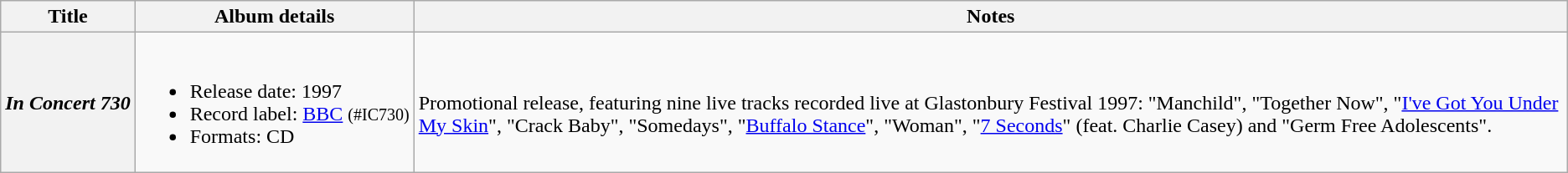<table class="wikitable plainrowheaders">
<tr>
<th scope="col">Title</th>
<th scope="col">Album details</th>
<th>Notes</th>
</tr>
<tr>
<th scope="row"><em>In Concert 730</em></th>
<td><br><ul><li>Release date: 1997</li><li>Record label: <a href='#'>BBC</a> <small>(#IC730)</small></li><li>Formats: CD</li></ul></td>
<td><br>Promotional release, featuring nine live tracks recorded live at Glastonbury Festival 1997: "Manchild", "Together Now", "<a href='#'>I've Got You Under My Skin</a>", "Crack Baby", "Somedays", "<a href='#'>Buffalo Stance</a>", "Woman", "<a href='#'>7 Seconds</a>" (feat. Charlie Casey) and "Germ Free Adolescents".</td>
</tr>
</table>
